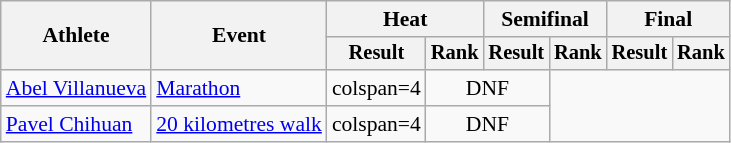<table class="wikitable" style="font-size:90%">
<tr>
<th rowspan="2">Athlete</th>
<th rowspan="2">Event</th>
<th colspan="2">Heat</th>
<th colspan="2">Semifinal</th>
<th colspan="2">Final</th>
</tr>
<tr style="font-size:95%">
<th>Result</th>
<th>Rank</th>
<th>Result</th>
<th>Rank</th>
<th>Result</th>
<th>Rank</th>
</tr>
<tr style=text-align:center>
<td style=text-align:left><a href='#'>Abel Villanueva</a></td>
<td style=text-align:left><a href='#'>Marathon</a></td>
<td>colspan=4 </td>
<td colspan=2>DNF</td>
</tr>
<tr style=text-align:center>
<td style=text-align:left><a href='#'>Pavel Chihuan</a></td>
<td style=text-align:left><a href='#'>20 kilometres walk</a></td>
<td>colspan=4 </td>
<td colspan=2>DNF</td>
</tr>
</table>
